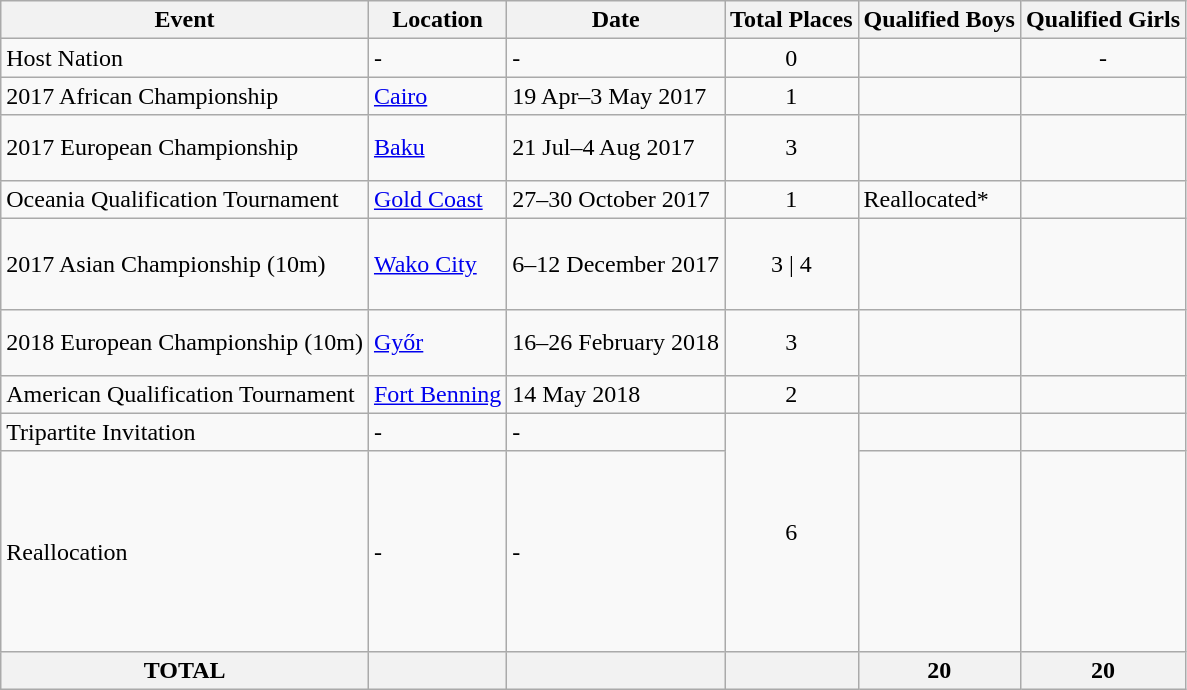<table class="wikitable">
<tr>
<th>Event</th>
<th>Location</th>
<th>Date</th>
<th>Total Places</th>
<th>Qualified Boys</th>
<th>Qualified Girls</th>
</tr>
<tr>
<td>Host Nation</td>
<td>-</td>
<td>-</td>
<td align="center">0</td>
<td><s></s></td>
<td align=center>-</td>
</tr>
<tr>
<td>2017 African Championship</td>
<td> <a href='#'>Cairo</a></td>
<td>19 Apr–3 May 2017</td>
<td align="center">1</td>
<td></td>
<td></td>
</tr>
<tr>
<td>2017 European Championship</td>
<td> <a href='#'>Baku</a></td>
<td>21 Jul–4 Aug 2017</td>
<td align="center">3</td>
<td><br><br></td>
<td><br><br></td>
</tr>
<tr>
<td>Oceania Qualification Tournament</td>
<td> <a href='#'>Gold Coast</a></td>
<td>27–30 October 2017</td>
<td align="center">1</td>
<td>Reallocated*</td>
<td></td>
</tr>
<tr>
<td>2017 Asian Championship (10m)</td>
<td> <a href='#'>Wako City</a></td>
<td>6–12 December 2017</td>
<td align="center">3 | 4</td>
<td valign=top><br><br></td>
<td><br><br><br></td>
</tr>
<tr>
<td>2018 European Championship (10m)</td>
<td> <a href='#'>Győr</a></td>
<td>16–26 February 2018</td>
<td align="center">3</td>
<td><br><br></td>
<td><br><br></td>
</tr>
<tr>
<td>American Qualification Tournament</td>
<td> <a href='#'>Fort Benning</a></td>
<td>14 May 2018</td>
<td align="center">2</td>
<td><br></td>
<td><br></td>
</tr>
<tr>
<td>Tripartite Invitation</td>
<td>-</td>
<td>-</td>
<td align="center" rowspan=2>6</td>
<td></td>
<td><br></td>
</tr>
<tr>
<td>Reallocation</td>
<td>-</td>
<td>-</td>
<td><br><br><br><br><br><br><br></td>
<td><br><br><br></td>
</tr>
<tr>
<th>TOTAL</th>
<th></th>
<th></th>
<th></th>
<th>20</th>
<th>20</th>
</tr>
</table>
